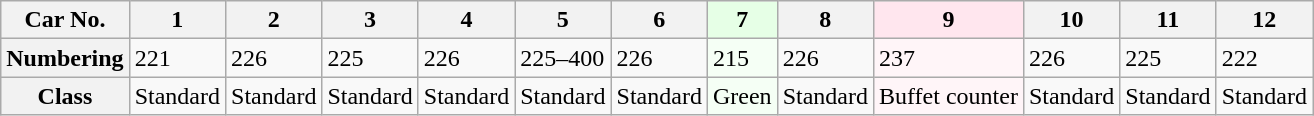<table class="wikitable">
<tr>
<th>Car No.</th>
<th>1</th>
<th>2</th>
<th>3</th>
<th>4</th>
<th>5</th>
<th>6</th>
<th style="background: #E6FFE6">7</th>
<th>8</th>
<th style="background: #FFE6EE">9</th>
<th>10</th>
<th>11</th>
<th>12</th>
</tr>
<tr>
<th>Numbering</th>
<td>221</td>
<td>226</td>
<td>225</td>
<td>226</td>
<td>225–400</td>
<td>226</td>
<td style="background: #F5FFF5">215</td>
<td>226</td>
<td style="background: #FFF5F8">237</td>
<td>226</td>
<td>225</td>
<td>222</td>
</tr>
<tr>
<th>Class</th>
<td>Standard</td>
<td>Standard</td>
<td>Standard</td>
<td>Standard</td>
<td>Standard</td>
<td>Standard</td>
<td style="background: #F5FFF5">Green</td>
<td>Standard</td>
<td style="background: #FFF5F8">Buffet counter</td>
<td>Standard</td>
<td>Standard</td>
<td>Standard</td>
</tr>
</table>
